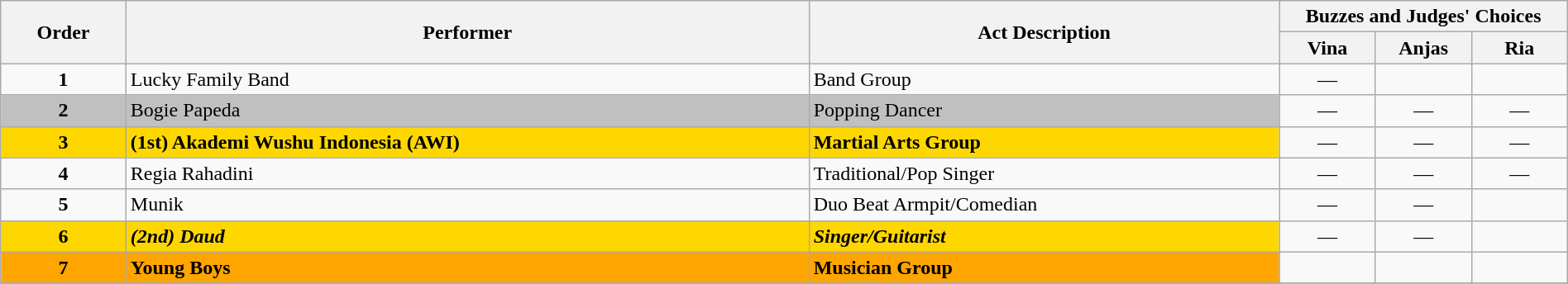<table class="wikitable" style="width:100%;">
<tr>
<th rowspan=2>Order</th>
<th rowspan=2>Performer</th>
<th rowspan=2>Act Description</th>
<th colspan=3>Buzzes and Judges' Choices</th>
</tr>
<tr>
<th width="70">Vina</th>
<th width="70">Anjas</th>
<th width="70">Ria</th>
</tr>
<tr>
<td align="center"><strong>1</strong></td>
<td>Lucky Family Band</td>
<td>Band Group</td>
<td align="center">—</td>
<td style="text-align:center;"></td>
<td style="text-align:center;"></td>
</tr>
<tr>
<td style="background:silver;" align="center"><strong>2</strong></td>
<td style="background:silver;">Bogie Papeda</td>
<td style="background:silver;">Popping Dancer</td>
<td align="center">—</td>
<td align="center">—</td>
<td align="center">—</td>
</tr>
<tr>
<td style="background:gold;" align="center"><strong>3</strong></td>
<td style="background:gold;"><strong>(1st) Akademi Wushu Indonesia (AWI)</strong></td>
<td style="background:gold;"><strong>Martial Arts Group</strong></td>
<td align="center">—</td>
<td align="center">—</td>
<td align="center">—</td>
</tr>
<tr>
<td align="center"><strong>4</strong></td>
<td>Regia Rahadini</td>
<td>Traditional/Pop Singer</td>
<td align="center">—</td>
<td align="center">—</td>
<td align="center">—</td>
</tr>
<tr>
<td align="center"><strong>5</strong></td>
<td>Munik</td>
<td>Duo Beat Armpit/Comedian</td>
<td align="center">—</td>
<td align="center">—</td>
<td style="text-align:center;"></td>
</tr>
<tr>
<td style="background:gold;" align="center"><strong>6</strong></td>
<td style="background:gold;"><strong><em>(2nd) Daud</em></strong></td>
<td style="background:gold;"><strong><em>Singer/Guitarist</em></strong></td>
<td align="center">—</td>
<td align="center">—</td>
<td style="text-align:center;"></td>
</tr>
<tr>
<td style="background:orange;" align="center"><strong>7</strong></td>
<td style="background:orange;"><strong>Young Boys</strong></td>
<td style="background:orange;"><strong>Musician Group</strong></td>
<td style="text-align:center;"></td>
<td style="text-align:center;"></td>
<td style="text-align:center;"></td>
</tr>
<tr>
</tr>
</table>
